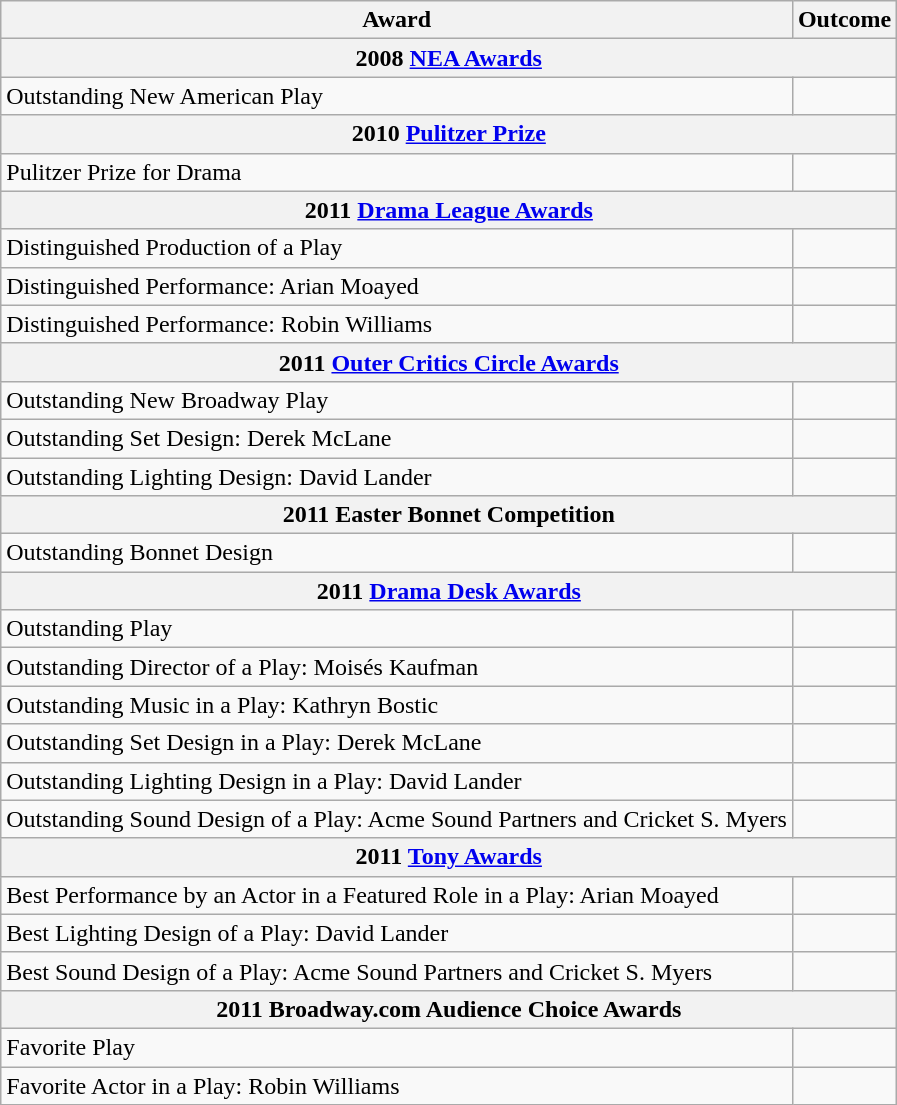<table class="wikitable">
<tr>
<th>Award</th>
<th>Outcome</th>
</tr>
<tr>
<th colspan=3>2008 <a href='#'>NEA Awards</a></th>
</tr>
<tr>
<td>Outstanding New American Play</td>
<td></td>
</tr>
<tr>
<th colspan=3>2010 <a href='#'>Pulitzer Prize</a></th>
</tr>
<tr>
<td>Pulitzer Prize for Drama</td>
<td></td>
</tr>
<tr>
<th colspan=3>2011 <a href='#'>Drama League Awards</a></th>
</tr>
<tr>
<td>Distinguished Production of a Play</td>
<td></td>
</tr>
<tr>
<td>Distinguished Performance: Arian Moayed</td>
<td></td>
</tr>
<tr>
<td>Distinguished Performance: Robin Williams</td>
<td></td>
</tr>
<tr>
<th colspan=3>2011 <a href='#'>Outer Critics Circle Awards</a></th>
</tr>
<tr>
<td>Outstanding New Broadway Play</td>
<td></td>
</tr>
<tr>
<td>Outstanding Set Design: Derek McLane</td>
<td></td>
</tr>
<tr>
<td>Outstanding Lighting Design: David Lander</td>
<td></td>
</tr>
<tr>
<th colspan=3>2011 Easter Bonnet Competition</th>
</tr>
<tr>
<td>Outstanding Bonnet Design</td>
<td></td>
</tr>
<tr>
<th colspan=3>2011 <a href='#'>Drama Desk Awards</a></th>
</tr>
<tr>
<td>Outstanding Play</td>
<td></td>
</tr>
<tr>
<td>Outstanding Director of a Play: Moisés Kaufman</td>
<td></td>
</tr>
<tr>
<td>Outstanding Music in a Play: Kathryn Bostic</td>
<td></td>
</tr>
<tr>
<td>Outstanding Set Design in a Play: Derek McLane</td>
<td></td>
</tr>
<tr>
<td>Outstanding Lighting Design in a Play: David Lander</td>
<td></td>
</tr>
<tr>
<td>Outstanding Sound Design of a Play: Acme Sound Partners and Cricket S. Myers</td>
<td></td>
</tr>
<tr>
<th colspan=3>2011 <a href='#'>Tony Awards</a></th>
</tr>
<tr>
<td>Best Performance by an Actor in a Featured Role in a Play: Arian Moayed</td>
<td></td>
</tr>
<tr>
<td>Best Lighting Design of a Play: David Lander</td>
<td></td>
</tr>
<tr>
<td>Best Sound Design of a Play: Acme Sound Partners and Cricket S. Myers</td>
<td></td>
</tr>
<tr>
<th colspan=3>2011 Broadway.com Audience Choice Awards</th>
</tr>
<tr>
<td>Favorite Play</td>
<td></td>
</tr>
<tr>
<td>Favorite Actor in a Play: Robin Williams</td>
<td></td>
</tr>
</table>
